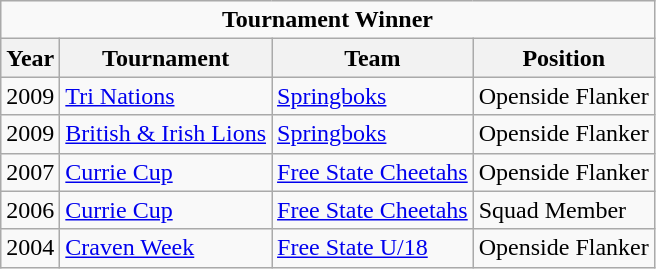<table class="wikitable">
<tr>
<td colspan="4" align="center"><strong>Tournament Winner</strong></td>
</tr>
<tr bgcolor="#efefef">
<th>Year</th>
<th>Tournament</th>
<th>Team</th>
<th>Position</th>
</tr>
<tr align="left">
<td>2009</td>
<td><a href='#'>Tri Nations</a></td>
<td><a href='#'>Springboks</a></td>
<td>Openside Flanker</td>
</tr>
<tr align="left">
<td>2009</td>
<td><a href='#'>British & Irish Lions</a></td>
<td><a href='#'>Springboks</a></td>
<td>Openside Flanker</td>
</tr>
<tr align="left">
<td>2007</td>
<td><a href='#'>Currie Cup</a></td>
<td><a href='#'>Free State Cheetahs</a></td>
<td>Openside Flanker</td>
</tr>
<tr align="left">
<td>2006</td>
<td><a href='#'>Currie Cup</a></td>
<td><a href='#'>Free State Cheetahs</a></td>
<td>Squad Member</td>
</tr>
<tr align="left">
<td>2004</td>
<td><a href='#'>Craven Week</a></td>
<td><a href='#'>Free State U/18</a></td>
<td>Openside Flanker</td>
</tr>
</table>
